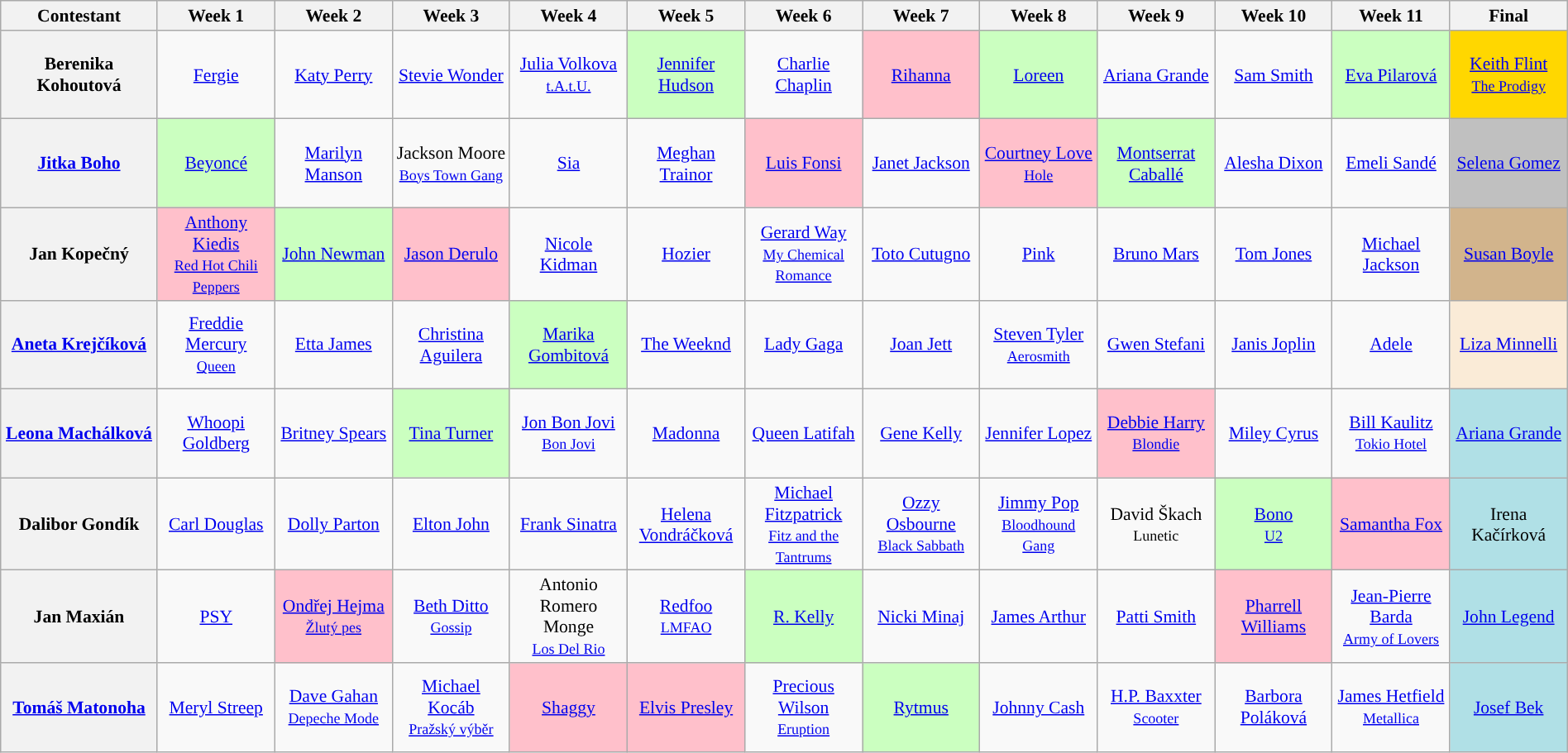<table class="wikitable" style="font-size:90%; text-align:center; margin-left: auto; margin-right: auto">
<tr>
<th style="width: 10%;">Contestant</th>
<th style="width: 7.5%;">Week 1</th>
<th style="width: 7.5%;">Week 2</th>
<th style="width: 7.5%;">Week 3</th>
<th style="width: 7.5%;">Week 4</th>
<th style="width: 7.5%;">Week 5</th>
<th style="width: 7.5%;">Week 6</th>
<th style="width: 7.5%;">Week 7</th>
<th style="width: 7.5%;">Week 8</th>
<th style="width: 7.5%;">Week 9</th>
<th style="width: 7.5%;">Week 10</th>
<th style="width: 7.5%;">Week 11</th>
<th style="width: 7.5%;">Final</th>
</tr>
<tr>
<th style=height:4.5em>Berenika Kohoutová</th>
<td><a href='#'>Fergie</a></td>
<td><a href='#'>Katy Perry</a></td>
<td><a href='#'>Stevie Wonder</a></td>
<td><a href='#'>Julia Volkova</a> <br><small><a href='#'>t.A.t.U.</a></small></td>
<td style="background:#cbffc0"><a href='#'>Jennifer Hudson</a></td>
<td><a href='#'>Charlie Chaplin</a></td>
<td style="background:pink"><a href='#'>Rihanna</a></td>
<td style="background:#cbffc0"><a href='#'>Loreen</a></td>
<td><a href='#'>Ariana Grande</a></td>
<td><a href='#'>Sam Smith</a></td>
<td style="background:#cbffc0"><a href='#'>Eva Pilarová</a></td>
<td style="background:gold;"><a href='#'>Keith Flint</a> <br><small><a href='#'>The Prodigy</a></small></td>
</tr>
<tr>
<th style=height:4.5em><a href='#'>Jitka Boho</a></th>
<td style="background:#cbffc0"><a href='#'>Beyoncé</a></td>
<td><a href='#'>Marilyn Manson</a></td>
<td>Jackson Moore <br><small><a href='#'>Boys Town Gang</a></small></td>
<td><a href='#'>Sia</a></td>
<td><a href='#'>Meghan Trainor</a></td>
<td style="background:pink"><a href='#'>Luis Fonsi</a></td>
<td><a href='#'>Janet Jackson</a></td>
<td style="background:pink"><a href='#'>Courtney Love</a> <br><small><a href='#'>Hole</a></small></td>
<td style="background:#cbffc0"><a href='#'>Montserrat Caballé</a></td>
<td><a href='#'>Alesha Dixon</a></td>
<td><a href='#'>Emeli Sandé</a></td>
<td style="background:silver;"><a href='#'>Selena Gomez</a></td>
</tr>
<tr>
<th style=height:4.5em>Jan Kopečný</th>
<td style="background:pink"><a href='#'>Anthony Kiedis</a> <br><small><a href='#'>Red Hot Chili Peppers</a></small></td>
<td style="background:#cbffc0"><a href='#'>John Newman</a></td>
<td style="background:pink"><a href='#'>Jason Derulo</a></td>
<td><a href='#'>Nicole Kidman</a></td>
<td><a href='#'>Hozier</a></td>
<td><a href='#'>Gerard Way</a> <br><small><a href='#'>My Chemical Romance</a></small></td>
<td><a href='#'>Toto Cutugno</a></td>
<td><a href='#'>Pink</a></td>
<td><a href='#'>Bruno Mars</a></td>
<td><a href='#'>Tom Jones</a></td>
<td><a href='#'>Michael Jackson</a></td>
<td style="background:tan"><a href='#'>Susan Boyle</a></td>
</tr>
<tr>
<th style=height:4.5em><a href='#'>Aneta Krejčíková</a></th>
<td><a href='#'>Freddie Mercury</a> <br><small><a href='#'>Queen</a></small></td>
<td><a href='#'>Etta James</a></td>
<td><a href='#'>Christina Aguilera</a></td>
<td style="background:#cbffc0"><a href='#'>Marika Gombitová</a></td>
<td><a href='#'>The Weeknd</a></td>
<td><a href='#'>Lady Gaga</a></td>
<td><a href='#'>Joan Jett</a></td>
<td><a href='#'>Steven Tyler</a> <br><small><a href='#'>Aerosmith</a></small></td>
<td><a href='#'>Gwen Stefani</a></td>
<td><a href='#'>Janis Joplin</a></td>
<td><a href='#'>Adele</a></td>
<td style="background:antiquewhite"><a href='#'>Liza Minnelli</a></td>
</tr>
<tr>
<th style=height:4.5em><a href='#'>Leona Machálková</a></th>
<td><a href='#'>Whoopi Goldberg</a></td>
<td><a href='#'>Britney Spears</a></td>
<td style="background:#cbffc0"><a href='#'>Tina Turner</a></td>
<td><a href='#'>Jon Bon Jovi</a> <br><small><a href='#'>Bon Jovi</a></small></td>
<td><a href='#'>Madonna</a></td>
<td><a href='#'>Queen Latifah</a></td>
<td><a href='#'>Gene Kelly</a></td>
<td><a href='#'>Jennifer Lopez</a></td>
<td style="background:pink"><a href='#'>Debbie Harry</a> <br><small><a href='#'>Blondie</a></small></td>
<td><a href='#'>Miley Cyrus</a></td>
<td><a href='#'>Bill Kaulitz</a> <br><small><a href='#'>Tokio Hotel</a></small></td>
<td style="background:#b0e0e6"><a href='#'>Ariana Grande</a></td>
</tr>
<tr>
<th style=height:4.5em>Dalibor Gondík</th>
<td><a href='#'>Carl Douglas</a></td>
<td><a href='#'>Dolly Parton</a></td>
<td><a href='#'>Elton John</a></td>
<td><a href='#'>Frank Sinatra</a></td>
<td><a href='#'>Helena Vondráčková</a></td>
<td><a href='#'>Michael Fitzpatrick</a> <br><small><a href='#'>Fitz and the Tantrums</a></small></td>
<td><a href='#'>Ozzy Osbourne</a> <br><small><a href='#'>Black Sabbath</a></small></td>
<td><a href='#'>Jimmy Pop</a> <br><small><a href='#'>Bloodhound Gang</a></small></td>
<td>David Škach <br><small>Lunetic</small></td>
<td style="background:#cbffc0"><a href='#'>Bono</a> <br><small><a href='#'>U2</a></small></td>
<td style="background:pink"><a href='#'>Samantha Fox</a></td>
<td style="background:#b0e0e6">Irena Kačírková</td>
</tr>
<tr>
<th style=height:4.5em>Jan Maxián</th>
<td><a href='#'>PSY</a></td>
<td style="background:pink"><a href='#'>Ondřej Hejma</a> <br><small><a href='#'>Žlutý pes</a></small></td>
<td><a href='#'>Beth Ditto</a> <br><small><a href='#'>Gossip</a></small></td>
<td>Antonio Romero Monge <br><small><a href='#'>Los Del Rio</a></small></td>
<td><a href='#'>Redfoo</a> <br><small><a href='#'>LMFAO</a></small></td>
<td style="background:#cbffc0"><a href='#'>R. Kelly</a></td>
<td><a href='#'>Nicki Minaj</a></td>
<td><a href='#'>James Arthur</a></td>
<td><a href='#'>Patti Smith</a></td>
<td style="background:pink"><a href='#'>Pharrell Williams</a></td>
<td><a href='#'>Jean-Pierre Barda</a> <br><small><a href='#'>Army of Lovers</a></small></td>
<td style="background:#b0e0e6"><a href='#'>John Legend</a></td>
</tr>
<tr>
<th style=height:4.5em><a href='#'>Tomáš Matonoha</a></th>
<td><a href='#'>Meryl Streep</a></td>
<td><a href='#'>Dave Gahan</a> <br><small><a href='#'>Depeche Mode</a></small></td>
<td><a href='#'>Michael Kocáb</a> <br><small><a href='#'>Pražský výběr</a></small></td>
<td style="background:pink"><a href='#'>Shaggy</a></td>
<td style="background:pink"><a href='#'>Elvis Presley</a></td>
<td><a href='#'>Precious Wilson</a> <br><small><a href='#'>Eruption</a></small></td>
<td style="background:#cbffc0"><a href='#'>Rytmus</a></td>
<td><a href='#'>Johnny Cash</a></td>
<td><a href='#'>H.P. Baxxter</a> <br><small><a href='#'>Scooter</a></small></td>
<td><a href='#'>Barbora Poláková</a></td>
<td><a href='#'>James Hetfield</a> <br><small><a href='#'>Metallica</a></small></td>
<td style="background:#b0e0e6"><a href='#'>Josef Bek</a></td>
</tr>
</table>
